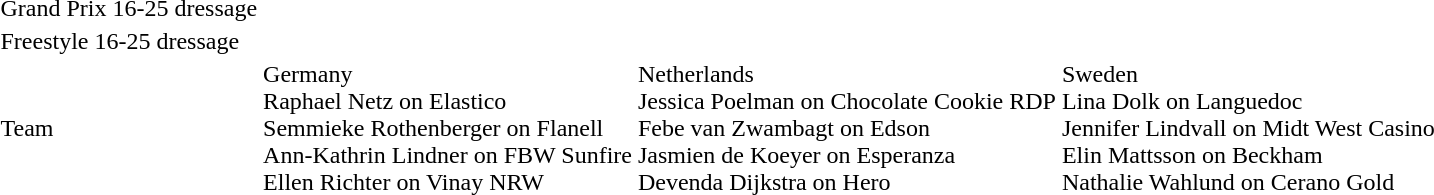<table>
<tr>
<td>Grand Prix 16-25 dressage</td>
<td></td>
<td></td>
<td></td>
</tr>
<tr>
<td>Freestyle 16-25 dressage</td>
<td></td>
<td></td>
<td></td>
</tr>
<tr>
<td>Team</td>
<td> Germany <br>Raphael Netz on Elastico <br>Semmieke Rothenberger on Flanell<br>Ann-Kathrin Lindner on FBW Sunfire<br>Ellen Richter on Vinay NRW</td>
<td> Netherlands <br>Jessica Poelman on Chocolate Cookie RDP<br>Febe van Zwambagt on Edson<br>Jasmien de Koeyer on Esperanza<br>Devenda Dijkstra on Hero</td>
<td> Sweden <br>Lina Dolk on Languedoc<br>Jennifer Lindvall on Midt West Casino<br>Elin Mattsson on Beckham<br>Nathalie Wahlund on Cerano Gold</td>
</tr>
</table>
